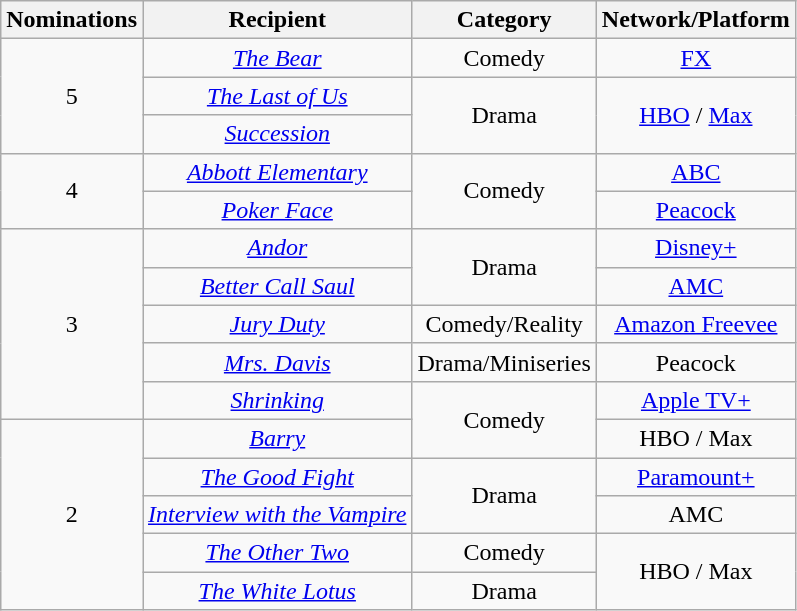<table class="wikitable" rowspan="2" style="text-align:center;" background: #f6e39c;>
<tr>
<th scope="col" style="width:55px;">Nominations</th>
<th scope="col" style="text-align:center;">Recipient</th>
<th scope="col" style="text-align:center;">Category</th>
<th scope="col" style="text-align:center;">Network/Platform</th>
</tr>
<tr>
<td rowspan="3" style="text-align: center;">5</td>
<td><em><a href='#'>The Bear</a></em></td>
<td>Comedy</td>
<td><a href='#'>FX</a></td>
</tr>
<tr>
<td><em><a href='#'>The Last of Us</a></em></td>
<td rowspan="2">Drama</td>
<td rowspan="2"><a href='#'>HBO</a> / <a href='#'>Max</a></td>
</tr>
<tr>
<td><em><a href='#'>Succession</a></em></td>
</tr>
<tr>
<td rowspan="2" style="text-align: center;">4</td>
<td><em><a href='#'>Abbott Elementary</a></em></td>
<td rowspan="2">Comedy</td>
<td><a href='#'>ABC</a></td>
</tr>
<tr>
<td><em><a href='#'>Poker Face</a></em></td>
<td><a href='#'>Peacock</a></td>
</tr>
<tr>
<td rowspan="5" style="text-align: center;">3</td>
<td><em><a href='#'>Andor</a></em></td>
<td rowspan="2">Drama</td>
<td><a href='#'>Disney+</a></td>
</tr>
<tr>
<td><em><a href='#'>Better Call Saul</a></em></td>
<td><a href='#'>AMC</a></td>
</tr>
<tr>
<td><em><a href='#'>Jury Duty</a></em></td>
<td>Comedy/Reality</td>
<td><a href='#'>Amazon Freevee</a></td>
</tr>
<tr>
<td><em><a href='#'>Mrs. Davis</a></em></td>
<td>Drama/Miniseries</td>
<td>Peacock</td>
</tr>
<tr>
<td><em><a href='#'>Shrinking</a></em></td>
<td rowspan="2">Comedy</td>
<td><a href='#'>Apple TV+</a></td>
</tr>
<tr>
<td rowspan="5" style="text-align: center;">2</td>
<td><em><a href='#'>Barry</a></em></td>
<td>HBO / Max</td>
</tr>
<tr>
<td><em><a href='#'>The Good Fight</a></em></td>
<td rowspan="2">Drama</td>
<td><a href='#'>Paramount+</a></td>
</tr>
<tr>
<td><em><a href='#'>Interview with the Vampire</a></em></td>
<td>AMC</td>
</tr>
<tr>
<td><em><a href='#'>The Other Two</a></em></td>
<td>Comedy</td>
<td rowspan="2">HBO / Max</td>
</tr>
<tr>
<td><em><a href='#'>The White Lotus</a></em></td>
<td>Drama</td>
</tr>
</table>
